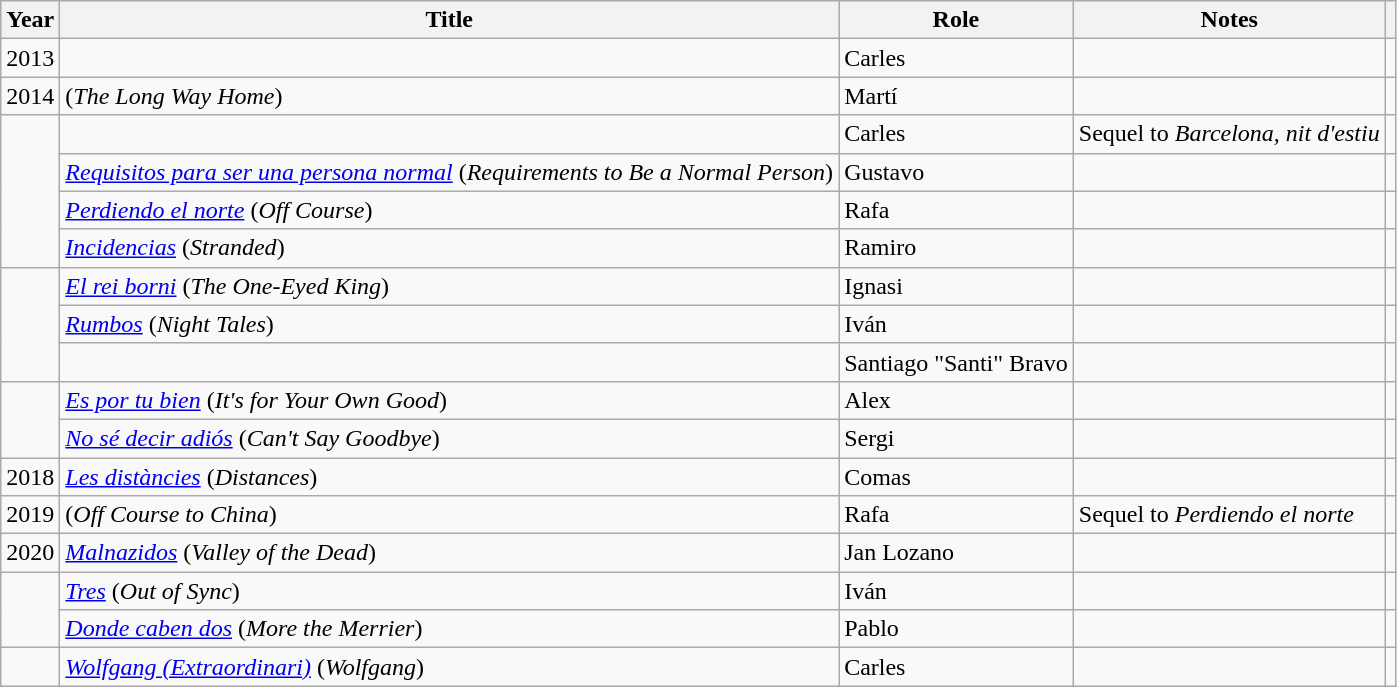<table class="wikitable sortable">
<tr>
<th>Year</th>
<th>Title</th>
<th>Role</th>
<th class="unsortable">Notes</th>
<th></th>
</tr>
<tr>
<td align = "center">2013</td>
<td><em></em></td>
<td>Carles</td>
<td></td>
<td align = "center"></td>
</tr>
<tr>
<td align = "center">2014</td>
<td><em></em> (<em>The Long Way Home</em>)</td>
<td>Martí</td>
<td></td>
<td align = "center"></td>
</tr>
<tr>
<td rowspan = "4"></td>
<td><em></em></td>
<td>Carles</td>
<td>Sequel to <em>Barcelona, nit d'estiu</em></td>
<td align = "center"></td>
</tr>
<tr>
<td><em><a href='#'>Requisitos para ser una persona normal</a></em> (<em>Requirements to Be a Normal Person</em>)</td>
<td>Gustavo</td>
<td></td>
<td align = "center"></td>
</tr>
<tr>
<td><a href='#'><em>Perdiendo el norte</em></a> (<em>Off Course</em>)</td>
<td>Rafa</td>
<td></td>
<td align = "center"></td>
</tr>
<tr>
<td><em><a href='#'>Incidencias</a></em> (<em>Stranded</em>)</td>
<td>Ramiro</td>
<td></td>
<td></td>
</tr>
<tr>
<td rowspan = "3"></td>
<td><em><a href='#'>El rei borni</a></em> (<em>The One-Eyed King</em>)</td>
<td>Ignasi</td>
<td></td>
<td align = "center"></td>
</tr>
<tr>
<td><em><a href='#'>Rumbos</a></em> (<em>Night Tales</em>)</td>
<td>Iván</td>
<td></td>
<td align = "center"></td>
</tr>
<tr>
<td></td>
<td>Santiago "Santi" Bravo</td>
<td></td>
<td align = "center"></td>
</tr>
<tr>
<td rowspan = "2"></td>
<td><em><a href='#'>Es por tu bien</a></em> (<em>It's for Your Own Good</em>)</td>
<td>Alex</td>
<td></td>
<td align = "center"></td>
</tr>
<tr>
<td><em><a href='#'>No sé decir adiós</a></em> (<em>Can't Say Goodbye</em>)</td>
<td>Sergi</td>
<td></td>
<td align = "center"></td>
</tr>
<tr>
<td align= "center">2018</td>
<td><em><a href='#'>Les distàncies</a></em> (<em>Distances</em>)</td>
<td>Comas</td>
<td></td>
<td align = "center"></td>
</tr>
<tr>
<td align = "center">2019</td>
<td><em></em> (<em>Off Course to China</em>)</td>
<td>Rafa</td>
<td>Sequel to <em>Perdiendo el norte</em></td>
<td align = "center"></td>
</tr>
<tr>
<td align = "center">2020</td>
<td><em><a href='#'>Malnazidos</a></em> (<em>Valley of the Dead</em>)</td>
<td>Jan Lozano</td>
<td></td>
<td align = "center"></td>
</tr>
<tr>
<td rowspan = "2"></td>
<td><em><a href='#'>Tres</a></em> (<em>Out of Sync</em>)</td>
<td>Iván</td>
<td></td>
<td align = "center"></td>
</tr>
<tr>
<td><em><a href='#'>Donde caben dos</a></em> (<em>More the Merrier</em>)</td>
<td>Pablo</td>
<td></td>
<td align = "center"></td>
</tr>
<tr>
<td></td>
<td><em><a href='#'>Wolfgang (Extraordinari)</a></em> (<em>Wolfgang</em>)</td>
<td>Carles</td>
<td></td>
<td></td>
</tr>
</table>
